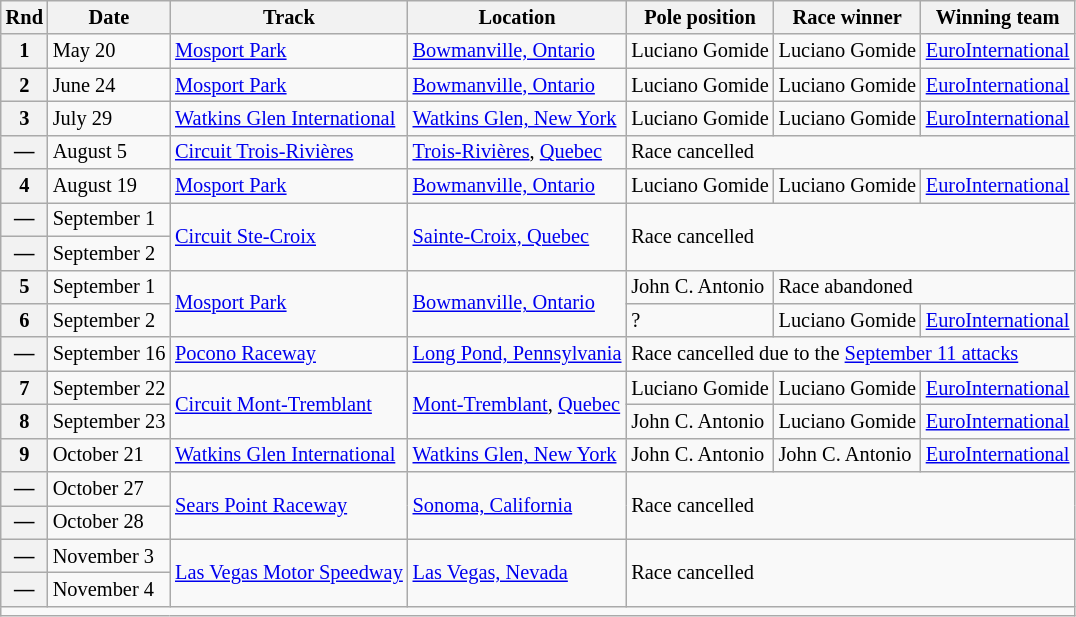<table class="wikitable" style="font-size: 85%">
<tr>
<th>Rnd</th>
<th>Date</th>
<th>Track</th>
<th>Location</th>
<th>Pole position</th>
<th>Race winner</th>
<th>Winning team</th>
</tr>
<tr>
<th>1</th>
<td>May 20</td>
<td><a href='#'>Mosport Park</a></td>
<td> <a href='#'>Bowmanville, Ontario</a></td>
<td> Luciano Gomide</td>
<td> Luciano Gomide</td>
<td><a href='#'>EuroInternational</a></td>
</tr>
<tr>
<th>2</th>
<td>June 24</td>
<td><a href='#'>Mosport Park</a></td>
<td> <a href='#'>Bowmanville, Ontario</a></td>
<td> Luciano Gomide</td>
<td> Luciano Gomide</td>
<td><a href='#'>EuroInternational</a></td>
</tr>
<tr>
<th>3</th>
<td>July 29</td>
<td><a href='#'>Watkins Glen International</a></td>
<td> <a href='#'>Watkins Glen, New York</a></td>
<td> Luciano Gomide</td>
<td> Luciano Gomide</td>
<td><a href='#'>EuroInternational</a></td>
</tr>
<tr>
<th>—</th>
<td>August 5</td>
<td><a href='#'>Circuit Trois-Rivières</a></td>
<td> <a href='#'>Trois-Rivières</a>, <a href='#'>Quebec</a></td>
<td colspan=3>Race cancelled</td>
</tr>
<tr>
<th>4</th>
<td>August 19</td>
<td><a href='#'>Mosport Park</a></td>
<td> <a href='#'>Bowmanville, Ontario</a></td>
<td> Luciano Gomide</td>
<td> Luciano Gomide</td>
<td><a href='#'>EuroInternational</a></td>
</tr>
<tr>
<th>—</th>
<td>September 1</td>
<td rowspan=2><a href='#'>Circuit Ste-Croix</a></td>
<td rowspan=2> <a href='#'>Sainte-Croix, Quebec</a></td>
<td colspan=3 rowspan=2>Race cancelled</td>
</tr>
<tr>
<th>—</th>
<td>September 2</td>
</tr>
<tr>
<th>5</th>
<td>September 1</td>
<td rowspan=2><a href='#'>Mosport Park</a></td>
<td rowspan=2> <a href='#'>Bowmanville, Ontario</a></td>
<td> John C. Antonio</td>
<td colspan=2>Race abandoned</td>
</tr>
<tr>
<th>6</th>
<td>September 2</td>
<td>?</td>
<td> Luciano Gomide</td>
<td><a href='#'>EuroInternational</a></td>
</tr>
<tr>
<th>—</th>
<td>September 16</td>
<td><a href='#'>Pocono Raceway</a></td>
<td> <a href='#'>Long Pond, Pennsylvania</a></td>
<td colspan=3>Race cancelled due to the <a href='#'>September 11 attacks</a></td>
</tr>
<tr>
<th>7</th>
<td>September 22</td>
<td rowspan=2><a href='#'>Circuit Mont-Tremblant</a></td>
<td rowspan=2> <a href='#'>Mont-Tremblant</a>, <a href='#'>Quebec</a></td>
<td> Luciano Gomide</td>
<td> Luciano Gomide</td>
<td><a href='#'>EuroInternational</a></td>
</tr>
<tr>
<th>8</th>
<td>September 23</td>
<td> John C. Antonio</td>
<td> Luciano Gomide</td>
<td><a href='#'>EuroInternational</a></td>
</tr>
<tr>
<th>9</th>
<td>October 21</td>
<td><a href='#'>Watkins Glen International</a></td>
<td> <a href='#'>Watkins Glen, New York</a></td>
<td> John C. Antonio</td>
<td> John C. Antonio</td>
<td><a href='#'>EuroInternational</a></td>
</tr>
<tr>
<th>—</th>
<td>October 27</td>
<td rowspan=2><a href='#'>Sears Point Raceway</a></td>
<td rowspan=2> <a href='#'>Sonoma, California</a></td>
<td colspan=3 rowspan=2>Race cancelled</td>
</tr>
<tr>
<th>—</th>
<td>October 28</td>
</tr>
<tr>
<th>—</th>
<td>November 3</td>
<td rowspan=2><a href='#'>Las Vegas Motor Speedway</a></td>
<td rowspan=2> <a href='#'>Las Vegas, Nevada</a></td>
<td colspan=3 rowspan=2>Race cancelled</td>
</tr>
<tr>
<th>—</th>
<td>November 4</td>
</tr>
<tr>
<td colspan=8 align=center></td>
</tr>
</table>
